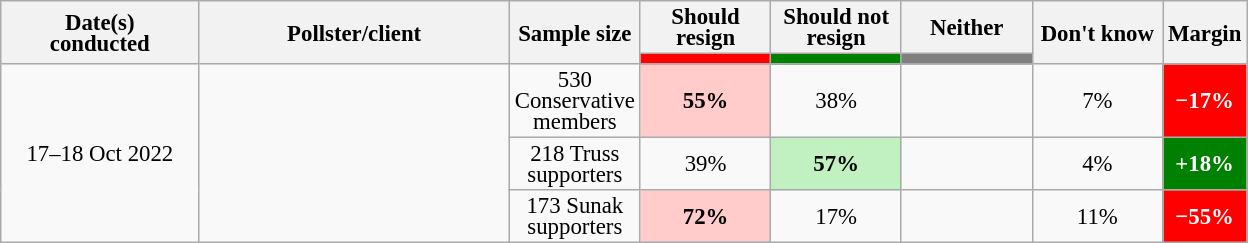<table class="wikitable" style="text-align:center;font-size:95%;line-height:14px">
<tr>
<th rowspan="2" style="width:125px">Date(s)<br>conducted</th>
<th rowspan="2" style="width:200px">Pollster/client</th>
<th rowspan="2" style="width:60px">Sample size</th>
<th class="unsortable" style="width:80px">Should resign</th>
<th class="unsortable" style="width:80px">Should not resign</th>
<th class="unsortable" style="width:80px">Neither</th>
<th rowspan="2" class="unsortable" style="width:80px">Don't know</th>
<th rowspan="2" class="unsortable" style="width:20px">Margin</th>
</tr>
<tr>
<th class="unsortable" style="background:red;width:60px"></th>
<th class="unsortable" style="background:green;width:60px"></th>
<th class="unsortable" style="background:gray; width:60px"></th>
</tr>
<tr>
<td rowspan="3">17–18 Oct 2022</td>
<td rowspan="3"></td>
<td>530 Conservative members</td>
<td style="background:#ffcccb;color:black"><strong>55%</strong></td>
<td>38%</td>
<td></td>
<td>7%</td>
<td style="background:red;color:white"><strong>−17%</strong></td>
</tr>
<tr>
<td>218 Truss supporters</td>
<td>39%</td>
<td style="background:#C1F0C1;color:black"><strong>57%</strong></td>
<td></td>
<td>4%</td>
<td style="background:green;color:white"><strong>+18%</strong></td>
</tr>
<tr>
<td>173 Sunak supporters</td>
<td style="background:#ffcccb;color:black"><strong>72%</strong></td>
<td>17%</td>
<td></td>
<td>11%</td>
<td style="background:red;color:white"><strong>−55%</strong></td>
</tr>
</table>
